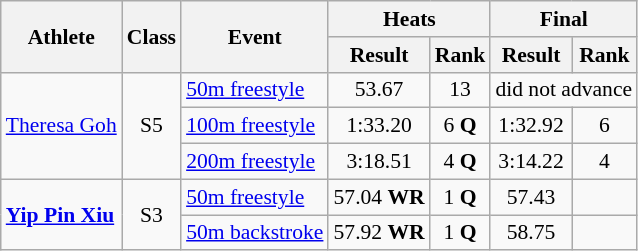<table class=wikitable style="font-size:90%">
<tr>
<th rowspan="2">Athlete</th>
<th rowspan="2">Class</th>
<th rowspan="2">Event</th>
<th colspan="2">Heats</th>
<th colspan="2">Final</th>
</tr>
<tr>
<th>Result</th>
<th>Rank</th>
<th>Result</th>
<th>Rank</th>
</tr>
<tr>
<td rowspan="3"><a href='#'>Theresa Goh</a></td>
<td rowspan="3" style="text-align:center;">S5</td>
<td><a href='#'>50m freestyle</a></td>
<td style="text-align:center;">53.67</td>
<td style="text-align:center;">13</td>
<td style="text-align:center;" colspan="2">did not advance</td>
</tr>
<tr>
<td><a href='#'>100m freestyle</a></td>
<td style="text-align:center;">1:33.20</td>
<td style="text-align:center;">6 <strong>Q</strong></td>
<td style="text-align:center;">1:32.92</td>
<td style="text-align:center;">6</td>
</tr>
<tr>
<td><a href='#'>200m freestyle</a></td>
<td style="text-align:center;">3:18.51</td>
<td style="text-align:center;">4 <strong>Q</strong></td>
<td style="text-align:center;">3:14.22</td>
<td style="text-align:center;">4</td>
</tr>
<tr>
<td rowspan="2"><strong><a href='#'>Yip Pin Xiu</a></strong></td>
<td rowspan="2" style="text-align:center;">S3</td>
<td><a href='#'>50m freestyle</a></td>
<td style="text-align:center;">57.04 <strong>WR</strong></td>
<td style="text-align:center;">1 <strong>Q</strong></td>
<td style="text-align:center;">57.43</td>
<td style="text-align:center;"></td>
</tr>
<tr>
<td><a href='#'>50m backstroke</a></td>
<td style="text-align:center;">57.92 <strong>WR</strong></td>
<td style="text-align:center;">1 <strong>Q</strong></td>
<td style="text-align:center;">58.75</td>
<td style="text-align:center;"></td>
</tr>
</table>
